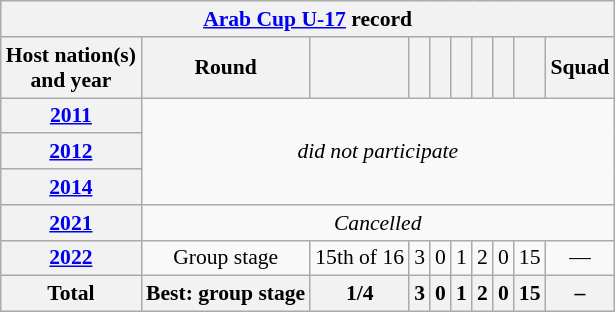<table class="wikitable" style="font-size:90%; text-align:center;">
<tr>
<th colspan=10><a href='#'>Arab Cup U-17</a> record</th>
</tr>
<tr>
<th scope="col">Host nation(s)<br>and year</th>
<th scope="col">Round</th>
<th scope="col"></th>
<th scope="col"></th>
<th scope="col"></th>
<th scope="col"></th>
<th scope="col"></th>
<th scope="col"></th>
<th scope="col"></th>
<th scope="col">Squad</th>
</tr>
<tr>
<th scope="row"> <a href='#'>2011</a></th>
<td colspan="9" rowspan="3"><em>did not participate</em></td>
</tr>
<tr>
<th> <a href='#'>2012</a></th>
</tr>
<tr>
<th> <a href='#'>2014</a></th>
</tr>
<tr>
<th> <a href='#'>2021</a></th>
<td colspan="9"><em>Cancelled</em></td>
</tr>
<tr>
<th> <a href='#'>2022</a></th>
<td>Group stage</td>
<td>15th of 16</td>
<td>3</td>
<td>0</td>
<td>1</td>
<td>2</td>
<td>0</td>
<td>15</td>
<td>—</td>
</tr>
<tr>
<th>Total</th>
<th>Best: group stage</th>
<th>1/4</th>
<th>3</th>
<th>0</th>
<th>1</th>
<th>2</th>
<th>0</th>
<th>15</th>
<th>–</th>
</tr>
</table>
